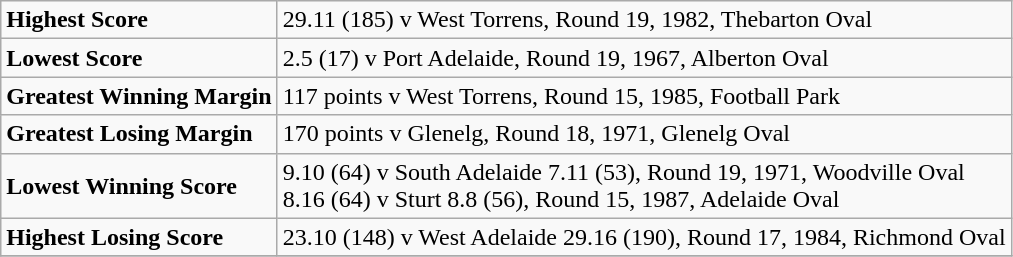<table class="wikitable">
<tr>
<td><strong>Highest Score</strong></td>
<td>29.11 (185) v West Torrens, Round 19, 1982, Thebarton Oval</td>
</tr>
<tr>
<td><strong>Lowest Score</strong></td>
<td>2.5 (17) v Port Adelaide, Round 19, 1967, Alberton Oval</td>
</tr>
<tr>
<td><strong>Greatest Winning Margin</strong></td>
<td>117 points v West Torrens, Round 15, 1985, Football Park</td>
</tr>
<tr>
<td><strong>Greatest Losing Margin</strong></td>
<td>170 points v Glenelg, Round 18, 1971, Glenelg Oval</td>
</tr>
<tr>
<td><strong>Lowest Winning Score</strong></td>
<td>9.10 (64) v South Adelaide 7.11 (53), Round 19, 1971, Woodville Oval<br>8.16 (64) v Sturt 8.8 (56), Round 15, 1987, Adelaide Oval</td>
</tr>
<tr>
<td><strong>Highest Losing Score</strong></td>
<td>23.10 (148) v West Adelaide 29.16 (190), Round 17, 1984, Richmond Oval</td>
</tr>
<tr>
</tr>
</table>
